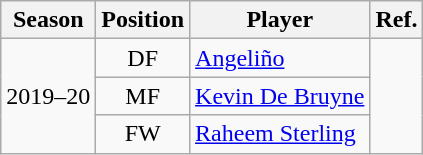<table class="wikitable">
<tr>
<th>Season</th>
<th>Position</th>
<th>Player</th>
<th>Ref.</th>
</tr>
<tr>
<td rowspan="6" style="text-align:center;">2019–20</td>
<td style="text-align:center;">DF</td>
<td> <a href='#'>Angeliño</a></td>
<td rowspan="3"></td>
</tr>
<tr>
<td style="text-align:center;">MF</td>
<td> <a href='#'>Kevin De Bruyne</a></td>
</tr>
<tr>
<td style="text-align:center;">FW</td>
<td> <a href='#'>Raheem Sterling</a></td>
</tr>
</table>
